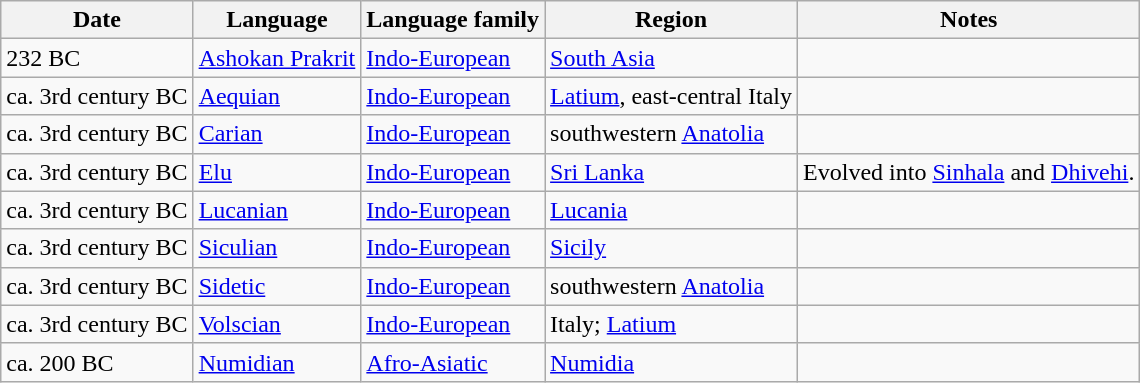<table class="wikitable sortable" border="1">
<tr>
<th>Date</th>
<th>Language</th>
<th>Language family</th>
<th>Region</th>
<th>Notes</th>
</tr>
<tr>
<td>232 BC</td>
<td><a href='#'>Ashokan Prakrit</a></td>
<td><a href='#'>Indo-European</a></td>
<td><a href='#'>South Asia</a></td>
<td></td>
</tr>
<tr>
<td>ca. 3rd century BC</td>
<td><a href='#'>Aequian</a></td>
<td><a href='#'>Indo-European</a></td>
<td><a href='#'>Latium</a>, east-central Italy</td>
<td></td>
</tr>
<tr>
<td>ca. 3rd century BC</td>
<td><a href='#'>Carian</a></td>
<td><a href='#'>Indo-European</a></td>
<td>southwestern <a href='#'>Anatolia</a></td>
<td></td>
</tr>
<tr>
<td>ca. 3rd century BC</td>
<td><a href='#'>Elu</a></td>
<td><a href='#'>Indo-European</a></td>
<td><a href='#'>Sri Lanka</a></td>
<td> Evolved into <a href='#'>Sinhala</a> and <a href='#'>Dhivehi</a>.</td>
</tr>
<tr>
<td>ca. 3rd century BC</td>
<td><a href='#'>Lucanian</a></td>
<td><a href='#'>Indo-European</a></td>
<td><a href='#'>Lucania</a></td>
<td></td>
</tr>
<tr>
<td>ca. 3rd century BC</td>
<td><a href='#'>Siculian</a></td>
<td><a href='#'>Indo-European</a></td>
<td><a href='#'>Sicily</a></td>
<td></td>
</tr>
<tr>
<td>ca. 3rd century BC</td>
<td><a href='#'>Sidetic</a></td>
<td><a href='#'>Indo-European</a></td>
<td>southwestern <a href='#'>Anatolia</a></td>
<td></td>
</tr>
<tr>
<td>ca. 3rd century BC</td>
<td><a href='#'>Volscian</a></td>
<td><a href='#'>Indo-European</a></td>
<td>Italy; <a href='#'>Latium</a></td>
<td></td>
</tr>
<tr>
<td>ca. 200 BC</td>
<td><a href='#'>Numidian</a></td>
<td><a href='#'>Afro-Asiatic</a></td>
<td><a href='#'>Numidia</a></td>
<td></td>
</tr>
</table>
